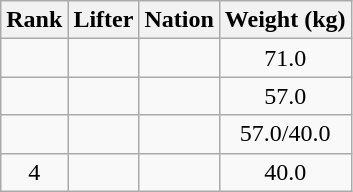<table class="wikitable sortable" style="text-align:center">
<tr>
<th>Rank</th>
<th>Lifter</th>
<th>Nation</th>
<th>Weight (kg)</th>
</tr>
<tr>
<td></td>
<td align=left></td>
<td align=left></td>
<td>71.0</td>
</tr>
<tr>
<td></td>
<td align=left></td>
<td align=left></td>
<td>57.0</td>
</tr>
<tr>
<td></td>
<td align=left></td>
<td align=left></td>
<td data-sort-value=49.5>57.0/40.0</td>
</tr>
<tr>
<td>4</td>
<td align=left></td>
<td align=left></td>
<td>40.0</td>
</tr>
</table>
